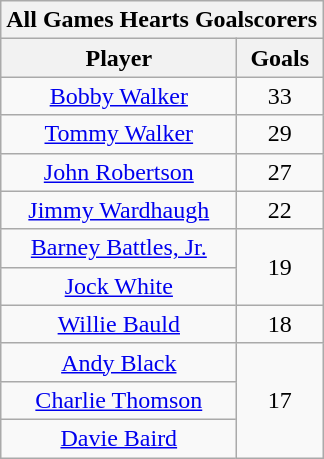<table class="wikitable" style="text-align:center;">
<tr>
<th colspan=2>All Games Hearts Goalscorers</th>
</tr>
<tr>
<th>Player</th>
<th>Goals</th>
</tr>
<tr>
<td><a href='#'>Bobby Walker</a></td>
<td>33</td>
</tr>
<tr>
<td><a href='#'>Tommy Walker</a></td>
<td>29</td>
</tr>
<tr>
<td><a href='#'>John Robertson</a></td>
<td>27</td>
</tr>
<tr>
<td><a href='#'>Jimmy Wardhaugh</a></td>
<td>22</td>
</tr>
<tr>
<td><a href='#'>Barney Battles, Jr.</a></td>
<td rowspan=2>19</td>
</tr>
<tr>
<td><a href='#'>Jock White</a></td>
</tr>
<tr>
<td><a href='#'>Willie Bauld</a></td>
<td>18</td>
</tr>
<tr>
<td><a href='#'>Andy Black</a></td>
<td rowspan=3>17</td>
</tr>
<tr>
<td><a href='#'>Charlie Thomson</a></td>
</tr>
<tr>
<td><a href='#'>Davie Baird</a></td>
</tr>
</table>
